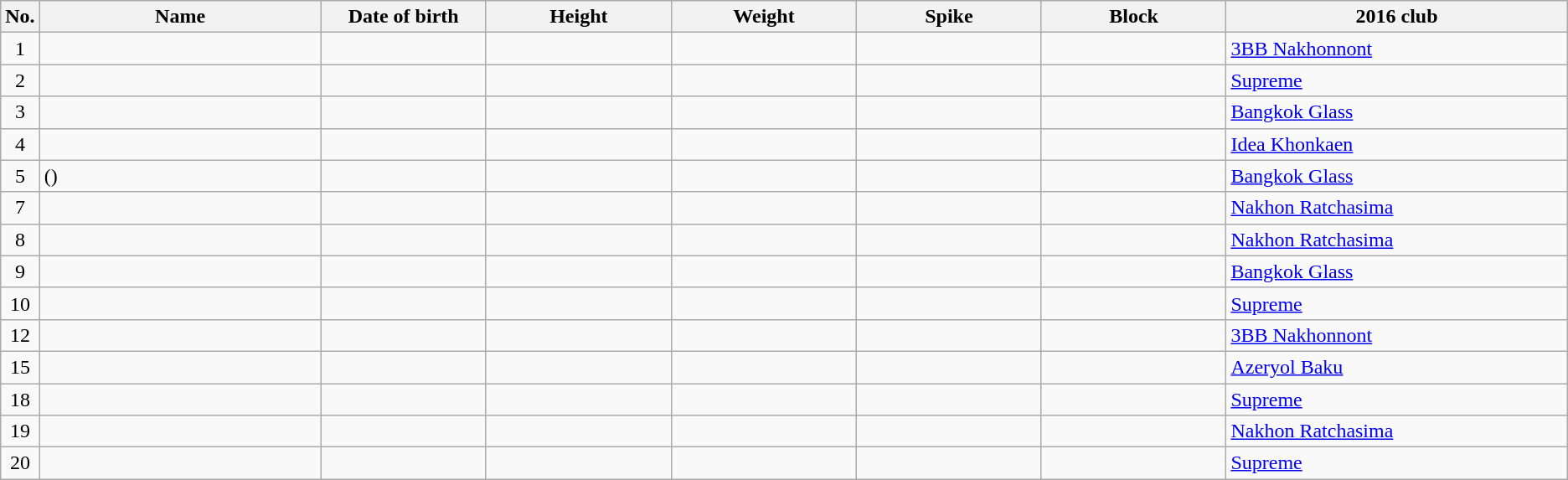<table class="wikitable sortable" style="font-size:100%; text-align:center;">
<tr>
<th>No.</th>
<th style="width:14em">Name</th>
<th style="width:8em">Date of birth</th>
<th style="width:9em">Height</th>
<th style="width:9em">Weight</th>
<th style="width:9em">Spike</th>
<th style="width:9em">Block</th>
<th style="width:17em">2016 club</th>
</tr>
<tr>
<td>1</td>
<td align=left></td>
<td align=right></td>
<td></td>
<td></td>
<td></td>
<td></td>
<td align="left"> <a href='#'>3BB Nakhonnont</a></td>
</tr>
<tr>
<td>2</td>
<td align=left></td>
<td align=right></td>
<td></td>
<td></td>
<td></td>
<td></td>
<td align="left"> <a href='#'>Supreme</a></td>
</tr>
<tr>
<td>3</td>
<td align=left></td>
<td align=right></td>
<td></td>
<td></td>
<td></td>
<td></td>
<td align="left"> <a href='#'>Bangkok Glass</a></td>
</tr>
<tr>
<td>4</td>
<td align=left></td>
<td align=right></td>
<td></td>
<td></td>
<td></td>
<td></td>
<td align="left"> <a href='#'>Idea Khonkaen</a></td>
</tr>
<tr>
<td>5</td>
<td align=left> ()</td>
<td align=right></td>
<td></td>
<td></td>
<td></td>
<td></td>
<td align="left"> <a href='#'>Bangkok Glass</a></td>
</tr>
<tr>
<td>7</td>
<td align=left></td>
<td align=right></td>
<td></td>
<td></td>
<td></td>
<td></td>
<td align="left"> <a href='#'>Nakhon Ratchasima</a></td>
</tr>
<tr>
<td>8</td>
<td align=left></td>
<td align=right></td>
<td></td>
<td></td>
<td></td>
<td></td>
<td align="left"> <a href='#'>Nakhon Ratchasima</a></td>
</tr>
<tr>
<td>9</td>
<td align=left></td>
<td align=right></td>
<td></td>
<td></td>
<td></td>
<td></td>
<td align="left"> <a href='#'>Bangkok Glass</a></td>
</tr>
<tr>
<td>10</td>
<td align=left></td>
<td align=right></td>
<td></td>
<td></td>
<td></td>
<td></td>
<td align="left"> <a href='#'>Supreme</a></td>
</tr>
<tr>
<td>12</td>
<td align=left></td>
<td align=right></td>
<td></td>
<td></td>
<td></td>
<td></td>
<td align="left"> <a href='#'>3BB Nakhonnont</a></td>
</tr>
<tr>
<td>15</td>
<td align=left></td>
<td align=right></td>
<td></td>
<td></td>
<td></td>
<td></td>
<td align="left"> <a href='#'>Azeryol Baku</a></td>
</tr>
<tr>
<td>18</td>
<td align=left></td>
<td align=right></td>
<td></td>
<td></td>
<td></td>
<td></td>
<td align="left"> <a href='#'>Supreme</a></td>
</tr>
<tr>
<td>19</td>
<td align=left></td>
<td align=right></td>
<td></td>
<td></td>
<td></td>
<td></td>
<td align="left"> <a href='#'>Nakhon Ratchasima</a></td>
</tr>
<tr>
<td>20</td>
<td align=left></td>
<td align=right></td>
<td></td>
<td></td>
<td></td>
<td></td>
<td align="left"> <a href='#'>Supreme</a></td>
</tr>
</table>
